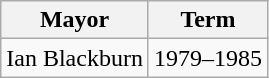<table class="wikitable">
<tr>
<th>Mayor</th>
<th>Term</th>
</tr>
<tr>
<td>Ian Blackburn</td>
<td>1979–1985</td>
</tr>
</table>
